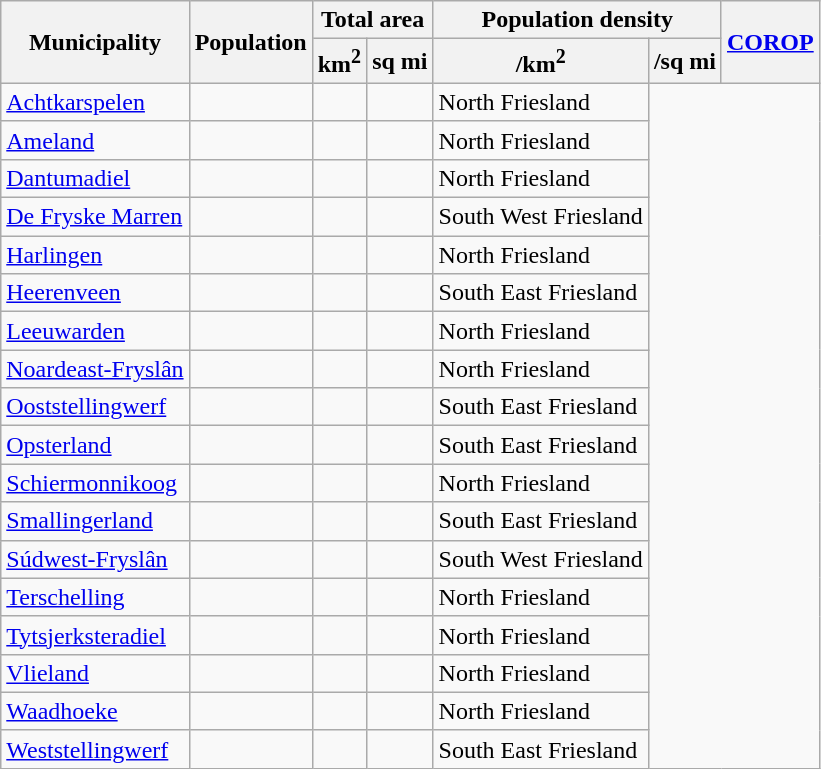<table class="wikitable sortable">
<tr>
<th rowspan=2>Municipality</th>
<th rowspan=2>Population</th>
<th colspan=2>Total area</th>
<th colspan=2>Population density</th>
<th rowspan=2><a href='#'>COROP</a></th>
</tr>
<tr>
<th>km<sup>2</sup></th>
<th>sq mi</th>
<th>/km<sup>2</sup></th>
<th>/sq mi</th>
</tr>
<tr>
<td><a href='#'>Achtkarspelen</a></td>
<td align="right"></td>
<td></td>
<td></td>
<td>North Friesland</td>
</tr>
<tr>
<td><a href='#'>Ameland</a></td>
<td align="right"></td>
<td></td>
<td></td>
<td>North Friesland</td>
</tr>
<tr>
<td><a href='#'>Dantumadiel</a></td>
<td align="right"></td>
<td></td>
<td></td>
<td>North Friesland</td>
</tr>
<tr>
<td><a href='#'>De Fryske Marren</a></td>
<td align="right"></td>
<td></td>
<td></td>
<td>South West Friesland</td>
</tr>
<tr>
<td><a href='#'>Harlingen</a></td>
<td align="right"></td>
<td></td>
<td></td>
<td>North Friesland</td>
</tr>
<tr>
<td><a href='#'>Heerenveen</a></td>
<td align="right"></td>
<td></td>
<td></td>
<td>South East Friesland</td>
</tr>
<tr>
<td><a href='#'>Leeuwarden</a></td>
<td align="right"></td>
<td></td>
<td></td>
<td>North Friesland</td>
</tr>
<tr>
<td><a href='#'>Noardeast-Fryslân</a></td>
<td align="right"></td>
<td></td>
<td></td>
<td>North Friesland</td>
</tr>
<tr>
<td><a href='#'>Ooststellingwerf</a></td>
<td align="right"></td>
<td></td>
<td></td>
<td>South East Friesland</td>
</tr>
<tr>
<td><a href='#'>Opsterland</a></td>
<td align="right"></td>
<td></td>
<td></td>
<td>South East Friesland</td>
</tr>
<tr>
<td><a href='#'>Schiermonnikoog</a></td>
<td align="right"></td>
<td></td>
<td></td>
<td>North Friesland</td>
</tr>
<tr>
<td><a href='#'>Smallingerland</a></td>
<td align="right"></td>
<td></td>
<td></td>
<td>South East Friesland</td>
</tr>
<tr>
<td><a href='#'>Súdwest-Fryslân</a></td>
<td align="right"></td>
<td></td>
<td></td>
<td>South West Friesland</td>
</tr>
<tr>
<td><a href='#'>Terschelling</a></td>
<td align="right"></td>
<td></td>
<td></td>
<td>North Friesland</td>
</tr>
<tr>
<td><a href='#'>Tytsjerksteradiel</a></td>
<td align="right"></td>
<td></td>
<td></td>
<td>North Friesland</td>
</tr>
<tr>
<td><a href='#'>Vlieland</a></td>
<td align="right"></td>
<td></td>
<td></td>
<td>North Friesland</td>
</tr>
<tr>
<td><a href='#'>Waadhoeke</a></td>
<td align="right"></td>
<td></td>
<td></td>
<td>North Friesland</td>
</tr>
<tr>
<td><a href='#'>Weststellingwerf</a></td>
<td align="right"></td>
<td></td>
<td></td>
<td>South East Friesland</td>
</tr>
</table>
